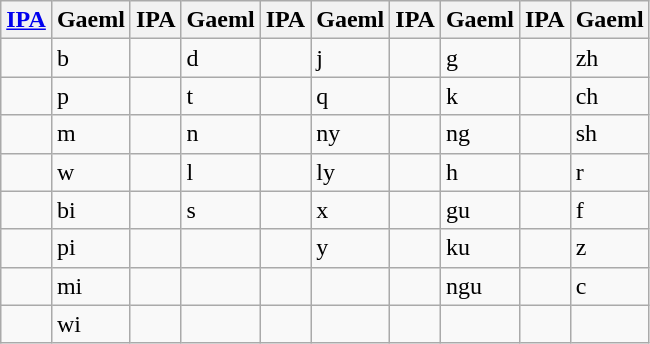<table class="wikitable">
<tr --------->
<th><a href='#'>IPA</a></th>
<th>Gaeml</th>
<th>IPA</th>
<th>Gaeml</th>
<th>IPA</th>
<th>Gaeml</th>
<th>IPA</th>
<th>Gaeml</th>
<th>IPA</th>
<th>Gaeml</th>
</tr>
<tr --------->
<td></td>
<td>b</td>
<td></td>
<td>d</td>
<td></td>
<td>j</td>
<td></td>
<td>g</td>
<td></td>
<td>zh</td>
</tr>
<tr --------->
<td></td>
<td>p</td>
<td></td>
<td>t</td>
<td></td>
<td>q</td>
<td></td>
<td>k</td>
<td></td>
<td>ch</td>
</tr>
<tr --------->
<td></td>
<td>m</td>
<td></td>
<td>n</td>
<td></td>
<td>ny</td>
<td></td>
<td>ng</td>
<td></td>
<td>sh</td>
</tr>
<tr --------->
<td></td>
<td>w</td>
<td></td>
<td>l</td>
<td></td>
<td>ly</td>
<td></td>
<td>h</td>
<td></td>
<td>r</td>
</tr>
<tr --------->
<td></td>
<td>bi</td>
<td></td>
<td>s</td>
<td></td>
<td>x</td>
<td></td>
<td>gu</td>
<td></td>
<td>f</td>
</tr>
<tr --------->
<td></td>
<td>pi</td>
<td></td>
<td></td>
<td></td>
<td>y</td>
<td></td>
<td>ku</td>
<td></td>
<td>z</td>
</tr>
<tr --------->
<td></td>
<td>mi</td>
<td></td>
<td></td>
<td></td>
<td></td>
<td></td>
<td>ngu</td>
<td></td>
<td>c</td>
</tr>
<tr>
<td></td>
<td>wi</td>
<td></td>
<td></td>
<td></td>
<td></td>
<td></td>
<td></td>
<td></td>
<td></td>
</tr>
</table>
